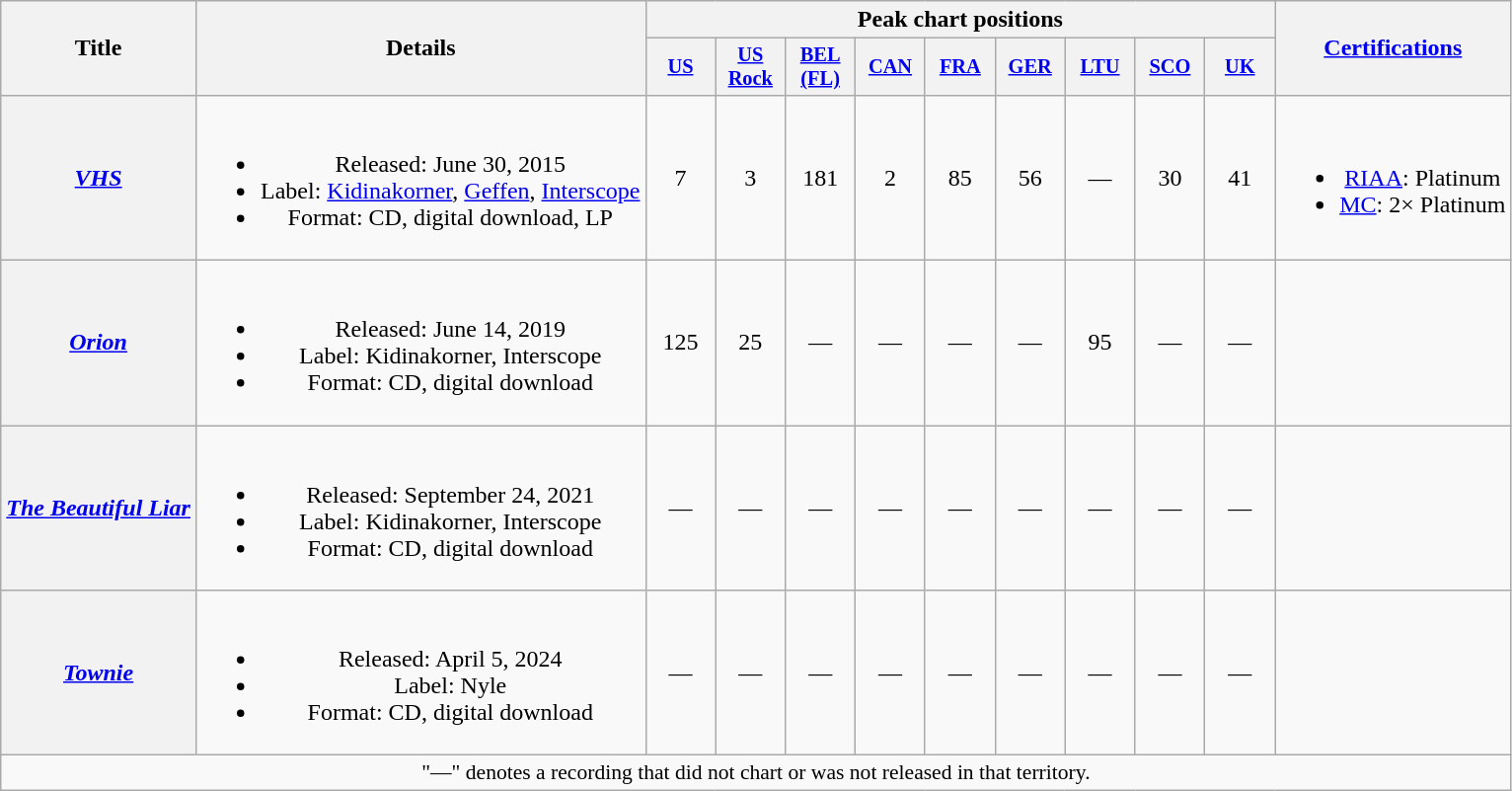<table class="wikitable plainrowheaders" style="text-align:center;">
<tr>
<th scope="col" rowspan="2">Title</th>
<th scope="col" rowspan="2">Details</th>
<th scope="col" colspan="9">Peak chart positions</th>
<th scope="col" rowspan="2"><a href='#'>Certifications</a></th>
</tr>
<tr>
<th scope="col" style="width:3em;font-size:85%;"><a href='#'>US</a><br></th>
<th scope="col" style="width:3em;font-size:85%;"><a href='#'>US<br>Rock</a><br></th>
<th scope="col" style="width:3em;font-size:85%;"><a href='#'>BEL<br>(FL)</a><br></th>
<th scope="col" style="width:3em;font-size:85%;"><a href='#'>CAN</a><br></th>
<th scope="col" style="width:3em;font-size:85%;"><a href='#'>FRA</a><br></th>
<th scope="col" style="width:3em;font-size:85%;"><a href='#'>GER</a><br></th>
<th scope="col" style="width:3em;font-size:85%;"><a href='#'>LTU</a><br></th>
<th scope="col" style="width:3em;font-size:85%;"><a href='#'>SCO</a><br></th>
<th scope="col" style="width:3em;font-size:85%;"><a href='#'>UK</a><br></th>
</tr>
<tr>
<th scope="row"><em><a href='#'>VHS</a></em></th>
<td><br><ul><li>Released: June 30, 2015</li><li>Label: <a href='#'>Kidinakorner</a>, <a href='#'>Geffen</a>, <a href='#'>Interscope</a></li><li>Format: CD, digital download, LP</li></ul></td>
<td>7</td>
<td>3</td>
<td>181</td>
<td>2</td>
<td>85</td>
<td>56</td>
<td>—</td>
<td>30</td>
<td>41</td>
<td><br><ul><li><a href='#'>RIAA</a>: Platinum</li><li><a href='#'>MC</a>: 2× Platinum</li></ul></td>
</tr>
<tr>
<th scope="row"><em><a href='#'>Orion</a></em></th>
<td><br><ul><li>Released: June 14, 2019</li><li>Label: Kidinakorner, Interscope</li><li>Format: CD, digital download</li></ul></td>
<td>125</td>
<td>25</td>
<td>—</td>
<td>—</td>
<td>—</td>
<td>—</td>
<td>95</td>
<td>—</td>
<td>—</td>
<td></td>
</tr>
<tr>
<th scope="row"><em><a href='#'>The Beautiful Liar</a></em></th>
<td><br><ul><li>Released: September 24, 2021</li><li>Label: Kidinakorner, Interscope</li><li>Format: CD, digital download</li></ul></td>
<td>—</td>
<td>—</td>
<td>—</td>
<td>—</td>
<td>—</td>
<td>—</td>
<td>—</td>
<td>—</td>
<td>—</td>
<td></td>
</tr>
<tr>
<th scope="row"><em><a href='#'>Townie</a></em></th>
<td><br><ul><li>Released: April 5, 2024</li><li>Label: Nyle</li><li>Format: CD, digital download</li></ul></td>
<td>—</td>
<td>—</td>
<td>—</td>
<td>—</td>
<td>—</td>
<td>—</td>
<td>—</td>
<td>—</td>
<td>—</td>
<td></td>
</tr>
<tr>
<td colspan="13" style="font-size:90%">"—" denotes a recording that did not chart or was not released in that territory.</td>
</tr>
</table>
